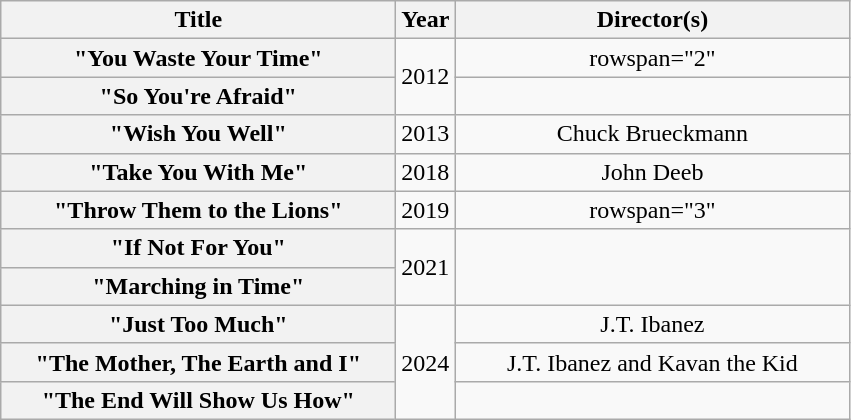<table class="wikitable plainrowheaders" style="text-align:center;">
<tr>
<th scope="col" style="width:16em;">Title</th>
<th scope="col">Year</th>
<th scope="col" style="width:16em;">Director(s)</th>
</tr>
<tr>
<th scope="row">"You Waste Your Time"</th>
<td rowspan="2">2012</td>
<td>rowspan="2" </td>
</tr>
<tr>
<th scope="row">"So You're Afraid"</th>
</tr>
<tr>
<th scope="row">"Wish You Well"</th>
<td>2013</td>
<td>Chuck Brueckmann</td>
</tr>
<tr>
<th scope="row">"Take You With Me"</th>
<td>2018</td>
<td>John Deeb</td>
</tr>
<tr>
<th scope="row">"Throw Them to the Lions"</th>
<td>2019</td>
<td>rowspan="3" </td>
</tr>
<tr>
<th scope="row">"If Not For You"</th>
<td rowspan="2">2021</td>
</tr>
<tr>
<th scope="row">"Marching in Time"</th>
</tr>
<tr>
<th scope="row">"Just Too Much"</th>
<td rowspan="3">2024</td>
<td>J.T. Ibanez</td>
</tr>
<tr>
<th scope="row">"The Mother, The Earth and I"</th>
<td>J.T. Ibanez and Kavan the Kid</td>
</tr>
<tr>
<th scope="row">"The End Will Show Us How"</th>
<td></td>
</tr>
</table>
